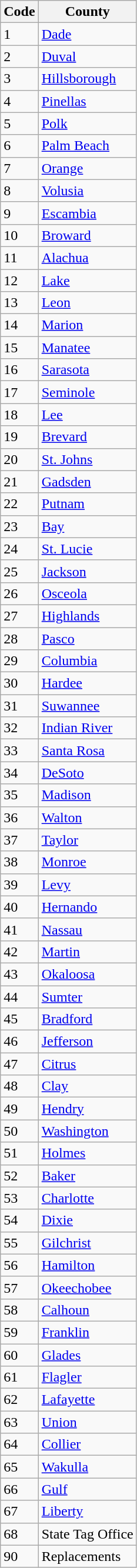<table class="wikitable collapsible collapsed sortable">
<tr>
<th>Code</th>
<th>County</th>
</tr>
<tr>
<td>1</td>
<td><a href='#'>Dade</a></td>
</tr>
<tr>
<td>2</td>
<td><a href='#'>Duval</a></td>
</tr>
<tr>
<td>3</td>
<td><a href='#'>Hillsborough</a></td>
</tr>
<tr>
<td>4</td>
<td><a href='#'>Pinellas</a></td>
</tr>
<tr>
<td>5</td>
<td><a href='#'>Polk</a></td>
</tr>
<tr>
<td>6</td>
<td><a href='#'>Palm Beach</a></td>
</tr>
<tr>
<td>7</td>
<td><a href='#'>Orange</a></td>
</tr>
<tr>
<td>8</td>
<td><a href='#'>Volusia</a></td>
</tr>
<tr>
<td>9</td>
<td><a href='#'>Escambia</a></td>
</tr>
<tr>
<td>10</td>
<td><a href='#'>Broward</a></td>
</tr>
<tr>
<td>11</td>
<td><a href='#'>Alachua</a></td>
</tr>
<tr>
<td>12</td>
<td><a href='#'>Lake</a></td>
</tr>
<tr>
<td>13</td>
<td><a href='#'>Leon</a></td>
</tr>
<tr>
<td>14</td>
<td><a href='#'>Marion</a></td>
</tr>
<tr>
<td>15</td>
<td><a href='#'>Manatee</a></td>
</tr>
<tr>
<td>16</td>
<td><a href='#'>Sarasota</a></td>
</tr>
<tr>
<td>17</td>
<td><a href='#'>Seminole</a></td>
</tr>
<tr>
<td>18</td>
<td><a href='#'>Lee</a></td>
</tr>
<tr>
<td>19</td>
<td><a href='#'>Brevard</a></td>
</tr>
<tr>
<td>20</td>
<td><a href='#'>St. Johns</a></td>
</tr>
<tr>
<td>21</td>
<td><a href='#'>Gadsden</a></td>
</tr>
<tr>
<td>22</td>
<td><a href='#'>Putnam</a></td>
</tr>
<tr>
<td>23</td>
<td><a href='#'>Bay</a></td>
</tr>
<tr>
<td>24</td>
<td><a href='#'>St. Lucie</a></td>
</tr>
<tr>
<td>25</td>
<td><a href='#'>Jackson</a></td>
</tr>
<tr>
<td>26</td>
<td><a href='#'>Osceola</a></td>
</tr>
<tr>
<td>27</td>
<td><a href='#'>Highlands</a></td>
</tr>
<tr>
<td>28</td>
<td><a href='#'>Pasco</a></td>
</tr>
<tr>
<td>29</td>
<td><a href='#'>Columbia</a></td>
</tr>
<tr>
<td>30</td>
<td><a href='#'>Hardee</a></td>
</tr>
<tr>
<td>31</td>
<td><a href='#'>Suwannee</a></td>
</tr>
<tr>
<td>32</td>
<td><a href='#'>Indian River</a></td>
</tr>
<tr>
<td>33</td>
<td><a href='#'>Santa Rosa</a></td>
</tr>
<tr>
<td>34</td>
<td><a href='#'>DeSoto</a></td>
</tr>
<tr>
<td>35</td>
<td><a href='#'>Madison</a></td>
</tr>
<tr>
<td>36</td>
<td><a href='#'>Walton</a></td>
</tr>
<tr>
<td>37</td>
<td><a href='#'>Taylor</a></td>
</tr>
<tr>
<td>38</td>
<td><a href='#'>Monroe</a></td>
</tr>
<tr>
<td>39</td>
<td><a href='#'>Levy</a></td>
</tr>
<tr>
<td>40</td>
<td><a href='#'>Hernando</a></td>
</tr>
<tr>
<td>41</td>
<td><a href='#'>Nassau</a></td>
</tr>
<tr>
<td>42</td>
<td><a href='#'>Martin</a></td>
</tr>
<tr>
<td>43</td>
<td><a href='#'>Okaloosa</a></td>
</tr>
<tr>
<td>44</td>
<td><a href='#'>Sumter</a></td>
</tr>
<tr>
<td>45</td>
<td><a href='#'>Bradford</a></td>
</tr>
<tr>
<td>46</td>
<td><a href='#'>Jefferson</a></td>
</tr>
<tr>
<td>47</td>
<td><a href='#'>Citrus</a></td>
</tr>
<tr>
<td>48</td>
<td><a href='#'>Clay</a></td>
</tr>
<tr>
<td>49</td>
<td><a href='#'>Hendry</a></td>
</tr>
<tr>
<td>50</td>
<td><a href='#'>Washington</a></td>
</tr>
<tr>
<td>51</td>
<td><a href='#'>Holmes</a></td>
</tr>
<tr>
<td>52</td>
<td><a href='#'>Baker</a></td>
</tr>
<tr>
<td>53</td>
<td><a href='#'>Charlotte</a></td>
</tr>
<tr>
<td>54</td>
<td><a href='#'>Dixie</a></td>
</tr>
<tr>
<td>55</td>
<td><a href='#'>Gilchrist</a></td>
</tr>
<tr>
<td>56</td>
<td><a href='#'>Hamilton</a></td>
</tr>
<tr>
<td>57</td>
<td><a href='#'>Okeechobee</a></td>
</tr>
<tr>
<td>58</td>
<td><a href='#'>Calhoun</a></td>
</tr>
<tr>
<td>59</td>
<td><a href='#'>Franklin</a></td>
</tr>
<tr>
<td>60</td>
<td><a href='#'>Glades</a></td>
</tr>
<tr>
<td>61</td>
<td><a href='#'>Flagler</a></td>
</tr>
<tr>
<td>62</td>
<td><a href='#'>Lafayette</a></td>
</tr>
<tr>
<td>63</td>
<td><a href='#'>Union</a></td>
</tr>
<tr>
<td>64</td>
<td><a href='#'>Collier</a></td>
</tr>
<tr>
<td>65</td>
<td><a href='#'>Wakulla</a></td>
</tr>
<tr>
<td>66</td>
<td><a href='#'>Gulf</a></td>
</tr>
<tr>
<td>67</td>
<td><a href='#'>Liberty</a></td>
</tr>
<tr>
<td>68</td>
<td>State Tag Office</td>
</tr>
<tr>
<td>90</td>
<td>Replacements</td>
</tr>
</table>
